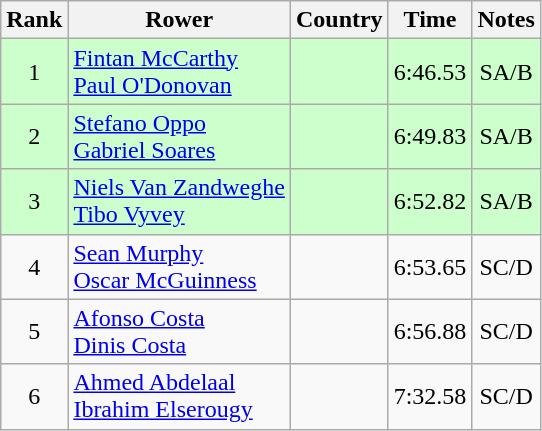<table class="wikitable" style="text-align:center">
<tr>
<th>Rank</th>
<th>Rower</th>
<th>Country</th>
<th>Time</th>
<th>Notes</th>
</tr>
<tr bgcolor=ccffcc>
<td>1</td>
<td align="left"><a href='#'>Fintan McCarthy</a><br><a href='#'>Paul O'Donovan</a></td>
<td align="left"></td>
<td>6:46.53</td>
<td>SA/B</td>
</tr>
<tr bgcolor=ccffcc>
<td>2</td>
<td align="left"><a href='#'>Stefano Oppo</a><br><a href='#'>Gabriel Soares</a></td>
<td align="left"></td>
<td>6:49.83</td>
<td>SA/B</td>
</tr>
<tr bgcolor=ccffcc>
<td>3</td>
<td align="left"><a href='#'>Niels Van Zandweghe</a><br><a href='#'>Tibo Vyvey</a></td>
<td align="left"></td>
<td>6:52.82</td>
<td>SA/B</td>
</tr>
<tr>
<td>4</td>
<td align="left"><a href='#'>Sean Murphy</a><br><a href='#'>Oscar McGuinness</a></td>
<td align="left"></td>
<td>6:53.65</td>
<td>SC/D</td>
</tr>
<tr>
<td>5</td>
<td align="left"><a href='#'>Afonso Costa</a><br><a href='#'>Dinis Costa</a></td>
<td align="left"></td>
<td>6:56.88</td>
<td>SC/D</td>
</tr>
<tr>
<td>6</td>
<td align="left"><a href='#'>Ahmed Abdelaal</a><br><a href='#'>Ibrahim Elserougy</a></td>
<td align="left"></td>
<td>7:32.58</td>
<td>SC/D</td>
</tr>
</table>
